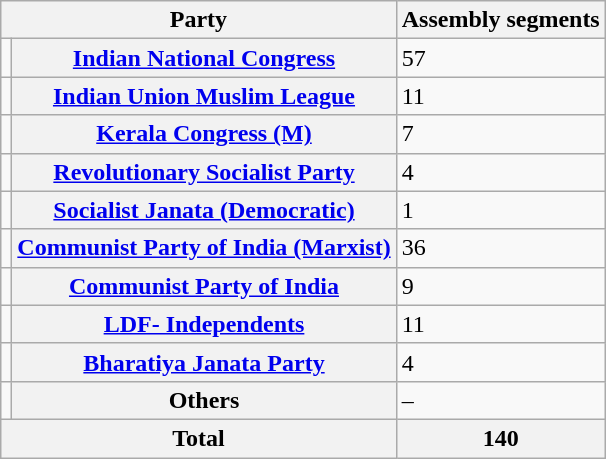<table class="wikitable sortable">
<tr>
<th colspan="2">Party</th>
<th>Assembly segments</th>
</tr>
<tr>
<td></td>
<th><a href='#'>Indian National Congress</a></th>
<td>57</td>
</tr>
<tr>
<td></td>
<th><a href='#'>Indian Union Muslim League</a></th>
<td>11</td>
</tr>
<tr>
<td></td>
<th><a href='#'>Kerala Congress (M)</a></th>
<td>7</td>
</tr>
<tr>
<td></td>
<th><a href='#'>Revolutionary Socialist Party</a></th>
<td>4</td>
</tr>
<tr>
<td></td>
<th><a href='#'>Socialist Janata (Democratic)</a></th>
<td>1</td>
</tr>
<tr>
<td></td>
<th><a href='#'>Communist Party of India (Marxist)</a></th>
<td>36</td>
</tr>
<tr>
<td></td>
<th><a href='#'>Communist Party of India</a></th>
<td>9</td>
</tr>
<tr>
<td></td>
<th><a href='#'>LDF- Independents</a></th>
<td>11</td>
</tr>
<tr>
<td></td>
<th><a href='#'>Bharatiya Janata Party</a></th>
<td>4</td>
</tr>
<tr>
<td></td>
<th>Others</th>
<td>–</td>
</tr>
<tr>
<th colspan="2">Total</th>
<th colspan="3">140</th>
</tr>
</table>
